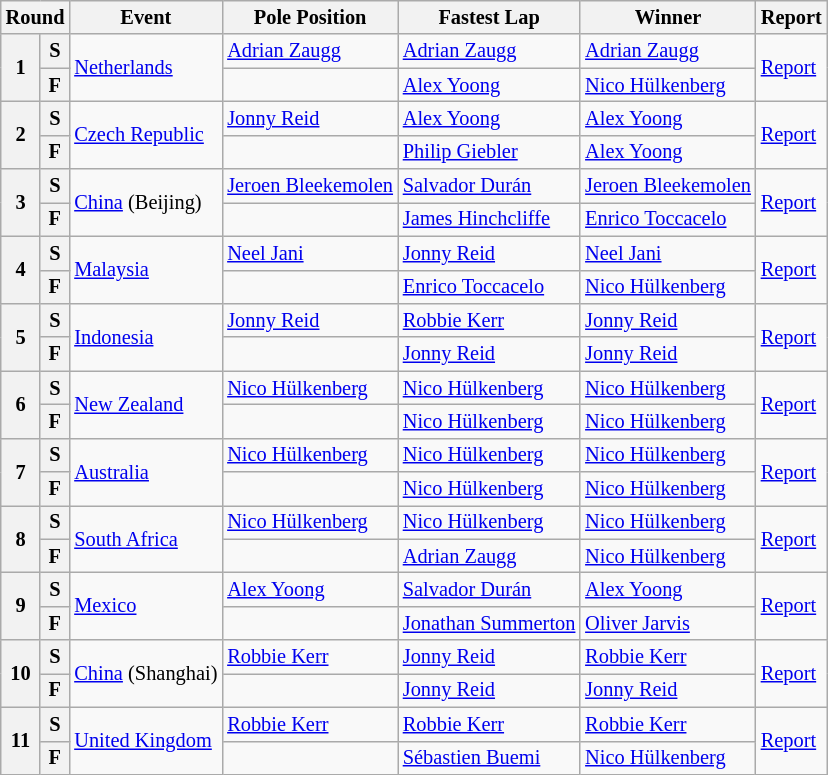<table class="wikitable" style="font-size: 85%">
<tr>
<th colspan=2>Round</th>
<th>Event</th>
<th>Pole Position</th>
<th>Fastest Lap</th>
<th>Winner</th>
<th>Report</th>
</tr>
<tr>
<th rowspan=2>1</th>
<th>S</th>
<td rowspan=2> <a href='#'>Netherlands</a></td>
<td> <a href='#'>Adrian Zaugg</a></td>
<td> <a href='#'>Adrian Zaugg</a></td>
<td> <a href='#'>Adrian Zaugg</a></td>
<td rowspan=2><a href='#'>Report</a></td>
</tr>
<tr>
<th>F</th>
<td></td>
<td> <a href='#'>Alex Yoong</a></td>
<td> <a href='#'>Nico Hülkenberg</a></td>
</tr>
<tr>
<th rowspan=2>2</th>
<th>S</th>
<td rowspan=2> <a href='#'>Czech Republic</a></td>
<td> <a href='#'>Jonny Reid</a></td>
<td> <a href='#'>Alex Yoong</a></td>
<td> <a href='#'>Alex Yoong</a></td>
<td rowspan=2><a href='#'>Report</a></td>
</tr>
<tr>
<th>F</th>
<td></td>
<td> <a href='#'>Philip Giebler</a></td>
<td> <a href='#'>Alex Yoong</a></td>
</tr>
<tr>
<th rowspan=2>3</th>
<th>S</th>
<td rowspan=2> <a href='#'>China</a> (Beijing)</td>
<td> <a href='#'>Jeroen Bleekemolen</a></td>
<td> <a href='#'>Salvador Durán</a></td>
<td> <a href='#'>Jeroen Bleekemolen</a></td>
<td rowspan=2><a href='#'>Report</a></td>
</tr>
<tr>
<th>F</th>
<td></td>
<td> <a href='#'>James Hinchcliffe</a></td>
<td> <a href='#'>Enrico Toccacelo</a></td>
</tr>
<tr>
<th rowspan=2>4</th>
<th>S</th>
<td rowspan=2> <a href='#'>Malaysia</a></td>
<td> <a href='#'>Neel Jani</a></td>
<td> <a href='#'>Jonny Reid</a></td>
<td> <a href='#'>Neel Jani</a></td>
<td rowspan=2><a href='#'>Report</a></td>
</tr>
<tr>
<th>F</th>
<td></td>
<td> <a href='#'>Enrico Toccacelo</a></td>
<td> <a href='#'>Nico Hülkenberg</a></td>
</tr>
<tr>
<th rowspan=2>5</th>
<th>S</th>
<td rowspan=2> <a href='#'>Indonesia</a></td>
<td> <a href='#'>Jonny Reid</a></td>
<td> <a href='#'>Robbie Kerr</a></td>
<td> <a href='#'>Jonny Reid</a></td>
<td rowspan=2><a href='#'>Report</a></td>
</tr>
<tr>
<th>F</th>
<td></td>
<td> <a href='#'>Jonny Reid</a></td>
<td> <a href='#'>Jonny Reid</a></td>
</tr>
<tr>
<th rowspan=2>6</th>
<th>S</th>
<td rowspan=2> <a href='#'>New Zealand</a></td>
<td> <a href='#'>Nico Hülkenberg</a></td>
<td> <a href='#'>Nico Hülkenberg</a></td>
<td> <a href='#'>Nico Hülkenberg</a></td>
<td rowspan=2><a href='#'>Report</a></td>
</tr>
<tr>
<th>F</th>
<td></td>
<td> <a href='#'>Nico Hülkenberg</a></td>
<td> <a href='#'>Nico Hülkenberg</a></td>
</tr>
<tr>
<th rowspan=2>7</th>
<th>S</th>
<td rowspan=2> <a href='#'>Australia</a></td>
<td> <a href='#'>Nico Hülkenberg</a></td>
<td> <a href='#'>Nico Hülkenberg</a></td>
<td> <a href='#'>Nico Hülkenberg</a></td>
<td rowspan=2><a href='#'>Report</a></td>
</tr>
<tr>
<th>F</th>
<td></td>
<td> <a href='#'>Nico Hülkenberg</a></td>
<td> <a href='#'>Nico Hülkenberg</a></td>
</tr>
<tr>
<th rowspan=2>8</th>
<th>S</th>
<td rowspan=2> <a href='#'>South Africa</a></td>
<td> <a href='#'>Nico Hülkenberg</a></td>
<td> <a href='#'>Nico Hülkenberg</a></td>
<td> <a href='#'>Nico Hülkenberg</a></td>
<td rowspan=2><a href='#'>Report</a></td>
</tr>
<tr>
<th>F</th>
<td></td>
<td> <a href='#'>Adrian Zaugg</a></td>
<td> <a href='#'>Nico Hülkenberg</a></td>
</tr>
<tr>
<th rowspan=2>9</th>
<th>S</th>
<td rowspan=2> <a href='#'>Mexico</a></td>
<td> <a href='#'>Alex Yoong</a></td>
<td> <a href='#'>Salvador Durán</a></td>
<td> <a href='#'>Alex Yoong</a></td>
<td rowspan=2><a href='#'>Report</a></td>
</tr>
<tr>
<th>F</th>
<td></td>
<td> <a href='#'>Jonathan Summerton</a></td>
<td> <a href='#'>Oliver Jarvis</a></td>
</tr>
<tr>
<th rowspan=2>10</th>
<th>S</th>
<td rowspan=2> <a href='#'>China</a> (Shanghai)</td>
<td> <a href='#'>Robbie Kerr</a></td>
<td> <a href='#'>Jonny Reid</a></td>
<td> <a href='#'>Robbie Kerr</a></td>
<td rowspan=2><a href='#'>Report</a></td>
</tr>
<tr>
<th>F</th>
<td></td>
<td> <a href='#'>Jonny Reid</a></td>
<td> <a href='#'>Jonny Reid</a></td>
</tr>
<tr>
<th rowspan=2>11</th>
<th>S</th>
<td rowspan=2> <a href='#'>United Kingdom</a></td>
<td> <a href='#'>Robbie Kerr</a></td>
<td> <a href='#'>Robbie Kerr</a></td>
<td> <a href='#'>Robbie Kerr</a></td>
<td rowspan=2><a href='#'>Report</a></td>
</tr>
<tr>
<th>F</th>
<td></td>
<td> <a href='#'>Sébastien Buemi</a></td>
<td> <a href='#'>Nico Hülkenberg</a></td>
</tr>
</table>
